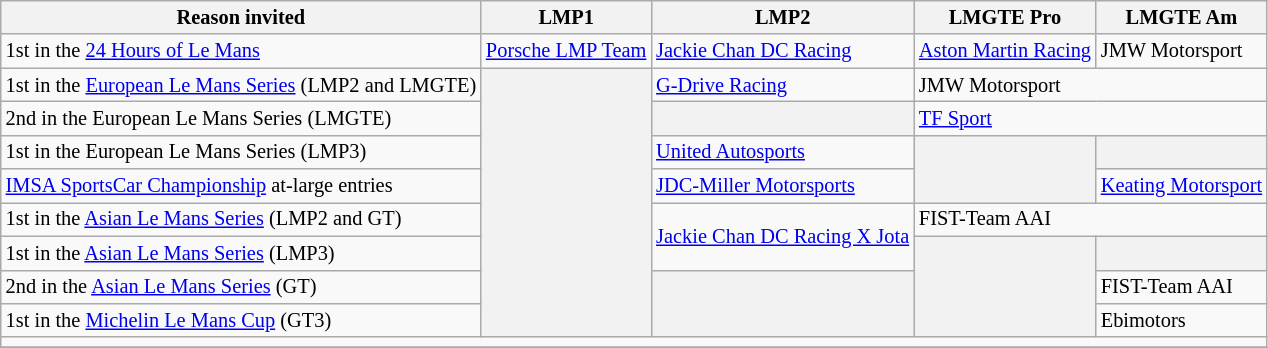<table class="wikitable" style="font-size: 85%;">
<tr>
<th scope="col">Reason invited</th>
<th scope="col">LMP1</th>
<th scope="col">LMP2</th>
<th scope="col">LMGTE Pro</th>
<th scope="col">LMGTE Am</th>
</tr>
<tr>
<td>1st in the <a href='#'>24 Hours of Le Mans</a></td>
<td> <a href='#'>Porsche LMP Team</a></td>
<td> <a href='#'>Jackie Chan DC Racing</a></td>
<td> <a href='#'>Aston Martin Racing</a></td>
<td> JMW Motorsport</td>
</tr>
<tr>
<td>1st in the <a href='#'>European Le Mans Series</a> (LMP2 and LMGTE)</td>
<th rowspan=8></th>
<td> <a href='#'>G-Drive Racing</a></td>
<td colspan=2> JMW Motorsport</td>
</tr>
<tr>
<td>2nd in the European Le Mans Series (LMGTE)</td>
<th rowspan=1></th>
<td colspan=2> <a href='#'>TF Sport</a></td>
</tr>
<tr>
<td>1st in the European Le Mans Series (LMP3)</td>
<td> <a href='#'>United Autosports</a></td>
<th rowspan=2></th>
<th rowspan=1></th>
</tr>
<tr>
<td><a href='#'>IMSA SportsCar Championship</a> at-large entries</td>
<td> <a href='#'>JDC-Miller Motorsports</a></td>
<td> <a href='#'>Keating Motorsport</a></td>
</tr>
<tr>
<td>1st in the <a href='#'>Asian Le Mans Series</a> (LMP2 and GT)</td>
<td rowspan=2> <a href='#'>Jackie Chan DC Racing X Jota</a></td>
<td colspan=2> FIST-Team AAI</td>
</tr>
<tr>
<td>1st in the <a href='#'>Asian Le Mans Series</a> (LMP3)</td>
<th rowspan=3></th>
<th rowspan=1></th>
</tr>
<tr>
<td>2nd in the <a href='#'>Asian Le Mans Series</a> (GT)</td>
<th rowspan=2></th>
<td colspan=1> FIST-Team AAI</td>
</tr>
<tr>
<td>1st in the <a href='#'>Michelin Le Mans Cup</a> (GT3)</td>
<td> Ebimotors</td>
</tr>
<tr>
<td colspan="5"></td>
</tr>
<tr>
</tr>
</table>
